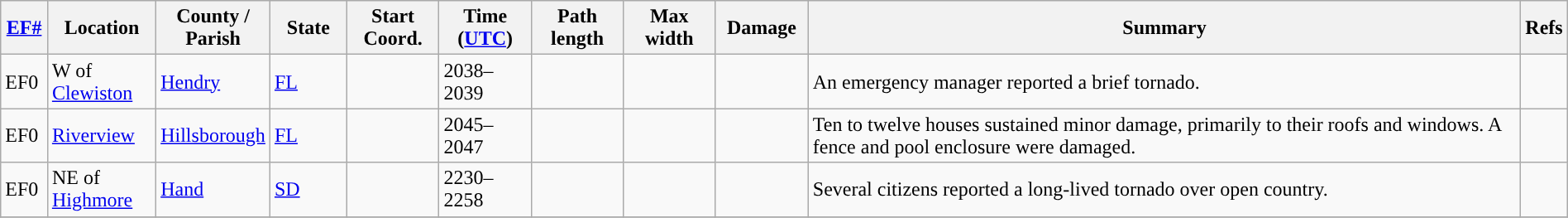<table class="wikitable sortable" style="width:100%;">
<tr>
<th scope="col" width="3%" align="center"><a href='#'>EF#</a></th>
<th scope="col" width="7%" align="center" class="unsortable">Location</th>
<th scope="col" width="6%" align="center" class="unsortable">County / Parish</th>
<th scope="col" width="5%" align="center">State</th>
<th scope="col" width="6%" class="unsortable" align="center">Start Coord.</th>
<th scope="col" width="6%" align="center">Time (<a href='#'>UTC</a>)</th>
<th scope="col" width="6%" align="center">Path length</th>
<th scope="col" width="6%" align="center">Max width</th>
<th scope="col" width="6%" align="center">Damage</th>
<th scope="col" width="48%" class="unsortable" align="center">Summary</th>
<th scope="col" width="48%" class="unsortable" align="center">Refs</th>
</tr>
<tr>
<td>EF0</td>
<td>W of <a href='#'>Clewiston</a></td>
<td><a href='#'>Hendry</a></td>
<td><a href='#'>FL</a></td>
<td></td>
<td>2038–2039</td>
<td></td>
<td></td>
<td></td>
<td>An emergency manager reported a brief tornado.</td>
<td></td>
</tr>
<tr>
<td>EF0</td>
<td><a href='#'>Riverview</a></td>
<td><a href='#'>Hillsborough</a></td>
<td><a href='#'>FL</a></td>
<td></td>
<td>2045–2047</td>
<td></td>
<td></td>
<td></td>
<td>Ten to twelve houses sustained minor damage, primarily to their roofs and windows. A fence and pool enclosure were damaged.</td>
<td></td>
</tr>
<tr>
<td>EF0</td>
<td>NE of <a href='#'>Highmore</a></td>
<td><a href='#'>Hand</a></td>
<td><a href='#'>SD</a></td>
<td></td>
<td>2230–2258</td>
<td></td>
<td></td>
<td></td>
<td>Several citizens reported a long-lived tornado over open country.</td>
<td></td>
</tr>
<tr>
</tr>
</table>
